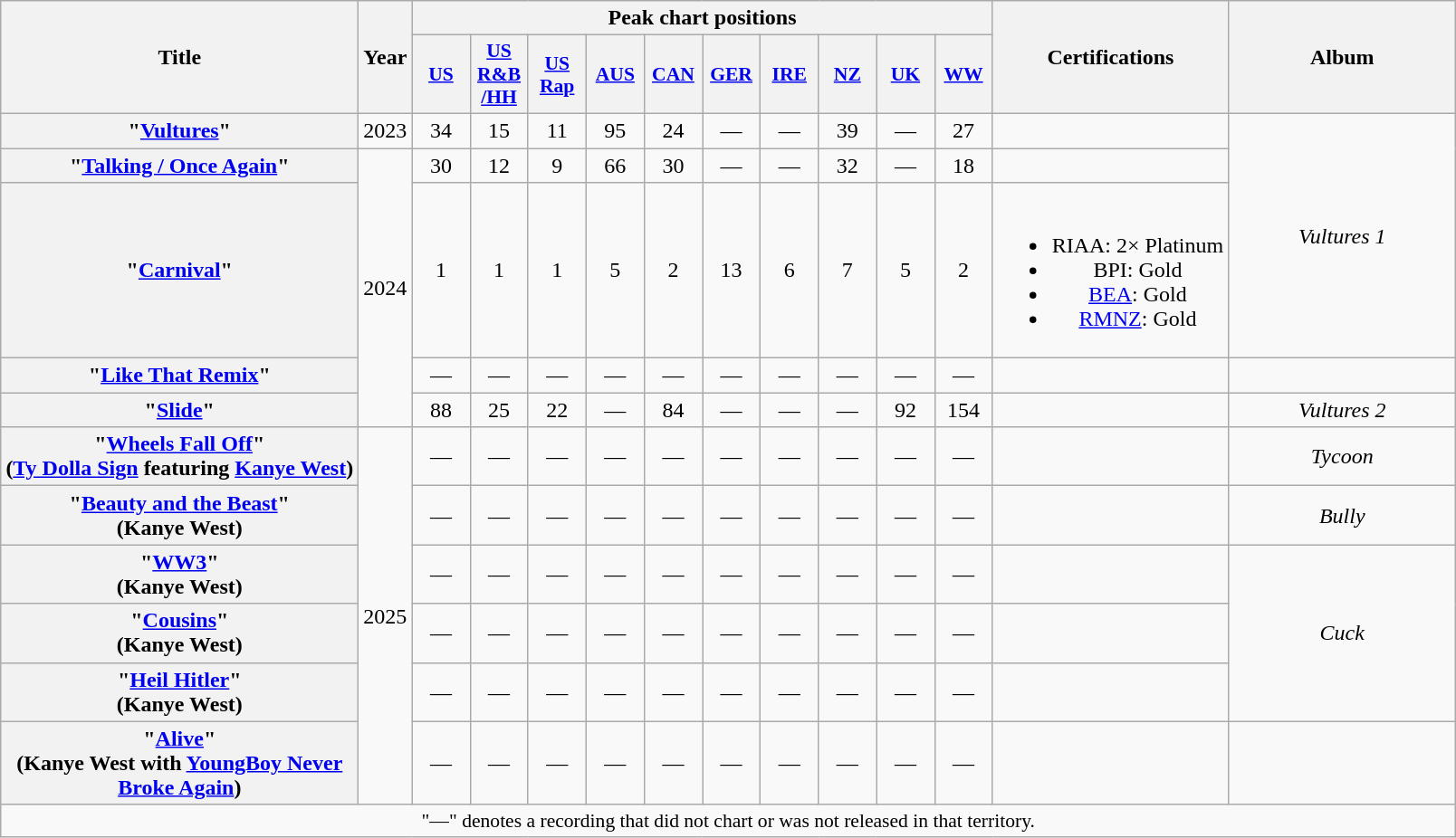<table class="wikitable plainrowheaders" style="text-align:center;">
<tr>
<th scope="col" rowspan="2" style="width:16em;">Title</th>
<th scope="col" rowspan="2" style="width:1em;">Year</th>
<th scope="col" colspan="10">Peak chart positions</th>
<th rowspan="2">Certifications</th>
<th rowspan="2" scope="col" style="width:10em;">Album</th>
</tr>
<tr>
<th style="width:2.5em; font-size:90%"><a href='#'>US</a><br></th>
<th style="width:2.5em; font-size:90%"><a href='#'>US<br>R&B<br>/HH</a><br></th>
<th style="width:2.5em; font-size:90%"><a href='#'>US<br>Rap</a><br></th>
<th style="width:2.5em; font-size:90%"><a href='#'>AUS</a><br></th>
<th style="width:2.5em; font-size:90%"><a href='#'>CAN</a><br></th>
<th style="width:2.5em; font-size:90%"><a href='#'>GER</a><br></th>
<th style="width:2.5em; font-size:90%"><a href='#'>IRE</a><br></th>
<th style="width:2.5em; font-size:90%"><a href='#'>NZ</a><br></th>
<th style="width:2.5em; font-size:90%"><a href='#'>UK</a><br></th>
<th style="width:2.5em; font-size:90%"><a href='#'>WW</a><br></th>
</tr>
<tr>
<th scope="row">"<a href='#'>Vultures</a>"<br></th>
<td>2023</td>
<td>34</td>
<td>15</td>
<td>11</td>
<td>95</td>
<td>24</td>
<td>—</td>
<td>—</td>
<td>39</td>
<td>—</td>
<td>27</td>
<td></td>
<td rowspan="3"><em>Vultures 1</em></td>
</tr>
<tr>
<th scope="row">"<a href='#'>Talking / Once Again</a>"<br></th>
<td rowspan="4">2024</td>
<td>30</td>
<td>12</td>
<td>9</td>
<td>66</td>
<td>30</td>
<td>—</td>
<td>—</td>
<td>32</td>
<td>—</td>
<td>18</td>
<td></td>
</tr>
<tr>
<th scope="row">"<a href='#'>Carnival</a>"<br></th>
<td>1</td>
<td>1</td>
<td>1</td>
<td>5</td>
<td>2</td>
<td>13</td>
<td>6</td>
<td>7</td>
<td>5</td>
<td>2</td>
<td><br><ul><li>RIAA: 2× Platinum</li><li>BPI: Gold</li><li><a href='#'>BEA</a>: Gold</li><li><a href='#'>RMNZ</a>: Gold</li></ul></td>
</tr>
<tr>
<th scope="row">"<a href='#'>Like That Remix</a>"<br></th>
<td>—</td>
<td>—</td>
<td>—</td>
<td>—</td>
<td>—</td>
<td>—</td>
<td>—</td>
<td>—</td>
<td>—</td>
<td>—</td>
<td></td>
<td></td>
</tr>
<tr>
<th scope="row">"<a href='#'>Slide</a>"<br></th>
<td>88</td>
<td>25</td>
<td>22</td>
<td>—</td>
<td>84</td>
<td>—</td>
<td>—</td>
<td>—</td>
<td>92</td>
<td>154</td>
<td></td>
<td><em>Vultures 2</em></td>
</tr>
<tr>
<th scope="row">"<a href='#'>Wheels Fall Off</a>"<br><span>(<a href='#'>Ty Dolla Sign</a> featuring <a href='#'>Kanye West</a>)</span></th>
<td rowspan="6">2025</td>
<td>—</td>
<td>—</td>
<td>—</td>
<td>—</td>
<td>—</td>
<td>—</td>
<td>—</td>
<td>—</td>
<td>—</td>
<td>—</td>
<td></td>
<td><em>Tycoon</em></td>
</tr>
<tr>
<th scope="row">"<a href='#'>Beauty and the Beast</a>"<br><span>(Kanye West)</span></th>
<td>—</td>
<td>—</td>
<td>—</td>
<td>—</td>
<td>—</td>
<td>—</td>
<td>—</td>
<td>—</td>
<td>—</td>
<td>—</td>
<td></td>
<td><em>Bully</em></td>
</tr>
<tr>
<th scope="row">"<a href='#'>WW3</a>"<br><span>(Kanye West)</span></th>
<td>—</td>
<td>—</td>
<td>—</td>
<td>—</td>
<td>—</td>
<td>—</td>
<td>—</td>
<td>—</td>
<td>—</td>
<td>—</td>
<td></td>
<td rowspan="3"><em>Cuck</em></td>
</tr>
<tr>
<th scope="row">"<a href='#'>Cousins</a>"<br><span>(Kanye West)</span></th>
<td>—</td>
<td>—</td>
<td>—</td>
<td>—</td>
<td>—</td>
<td>—</td>
<td>—</td>
<td>—</td>
<td>—</td>
<td>—</td>
</tr>
<tr>
<th scope="row">"<a href='#'>Heil Hitler</a>"<br><span>(Kanye West)</span></th>
<td>—</td>
<td>—</td>
<td>—</td>
<td>—</td>
<td>—</td>
<td>—</td>
<td>—</td>
<td>—</td>
<td>—</td>
<td>—</td>
<td></td>
</tr>
<tr>
<th scope="row">"<a href='#'>Alive</a>"<br><span>(Kanye West with <a href='#'>YoungBoy Never Broke Again</a>)</span></th>
<td>—</td>
<td>—</td>
<td>—</td>
<td>—</td>
<td>—</td>
<td>—</td>
<td>—</td>
<td>—</td>
<td>—</td>
<td>—</td>
<td></td>
<td></td>
</tr>
<tr>
<td colspan="15" style="font-size:90%">"—" denotes a recording that did not chart or was not released in that territory.</td>
</tr>
</table>
